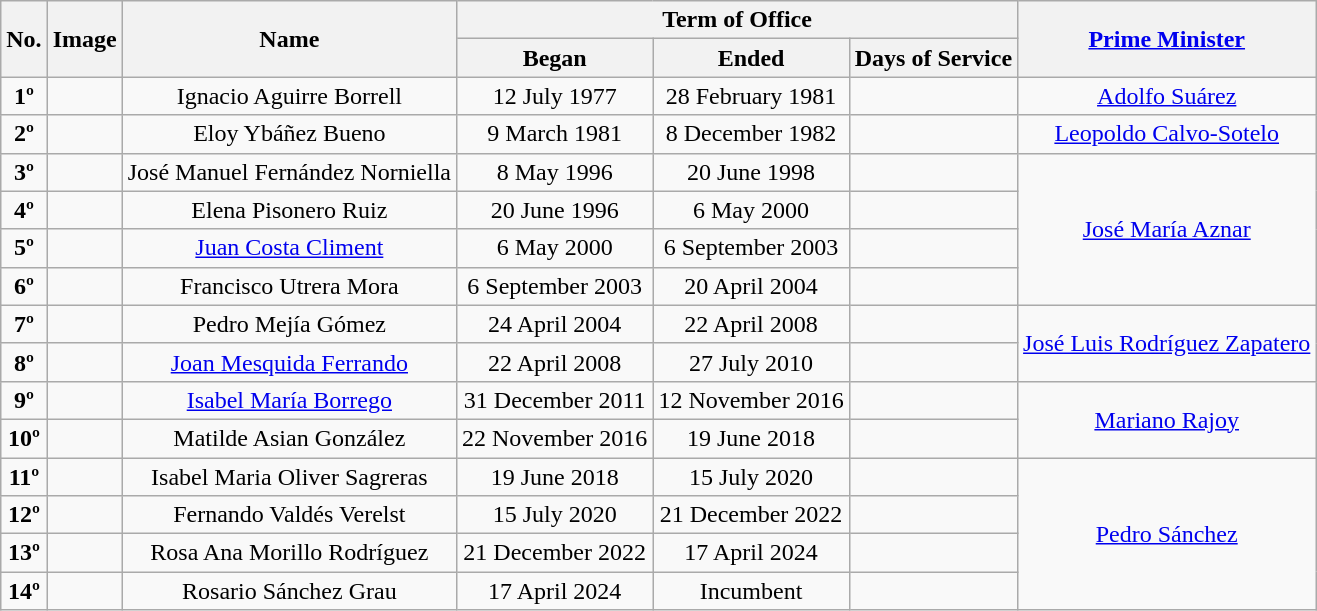<table class="wikitable sortable" style="clear:right; text-align:center">
<tr>
<th rowspan="2">No.</th>
<th rowspan="2">Image</th>
<th rowspan="2">Name</th>
<th colspan="3">Term of Office</th>
<th rowspan="2"><a href='#'>Prime Minister</a></th>
</tr>
<tr>
<th>Began</th>
<th>Ended</th>
<th>Days of Service</th>
</tr>
<tr>
<td><strong>1º</strong></td>
<td></td>
<td>Ignacio Aguirre Borrell</td>
<td>12 July 1977</td>
<td>28 February 1981</td>
<td></td>
<td><a href='#'>Adolfo Suárez</a></td>
</tr>
<tr>
<td><strong>2º</strong></td>
<td></td>
<td>Eloy Ybáñez Bueno</td>
<td>9 March 1981</td>
<td>8 December 1982</td>
<td></td>
<td><a href='#'>Leopoldo Calvo-Sotelo</a></td>
</tr>
<tr>
<td><strong>3º</strong></td>
<td></td>
<td>José Manuel Fernández Norniella</td>
<td>8 May 1996</td>
<td>20 June 1998</td>
<td></td>
<td rowspan="4"><a href='#'>José María Aznar</a></td>
</tr>
<tr>
<td><strong>4º</strong></td>
<td></td>
<td>Elena Pisonero Ruiz</td>
<td>20 June 1996</td>
<td>6 May 2000</td>
<td></td>
</tr>
<tr>
<td><strong>5º</strong></td>
<td></td>
<td><a href='#'>Juan Costa Climent</a></td>
<td>6 May 2000</td>
<td>6 September 2003</td>
<td></td>
</tr>
<tr>
<td><strong>6º</strong></td>
<td></td>
<td>Francisco Utrera Mora</td>
<td>6 September 2003</td>
<td>20 April 2004</td>
<td></td>
</tr>
<tr>
<td><strong>7º</strong></td>
<td></td>
<td>Pedro Mejía Gómez</td>
<td>24 April 2004</td>
<td>22 April 2008</td>
<td></td>
<td rowspan="2"><a href='#'>José Luis Rodríguez Zapatero</a></td>
</tr>
<tr>
<td><strong>8º</strong></td>
<td></td>
<td><a href='#'>Joan Mesquida Ferrando</a></td>
<td>22 April 2008</td>
<td>27 July 2010</td>
<td></td>
</tr>
<tr>
<td><strong>9º</strong></td>
<td></td>
<td><a href='#'>Isabel María Borrego</a></td>
<td>31 December 2011</td>
<td>12 November 2016</td>
<td></td>
<td rowspan="2"><a href='#'>Mariano Rajoy</a></td>
</tr>
<tr>
<td><strong>10º</strong></td>
<td></td>
<td>Matilde Asian González</td>
<td>22 November 2016</td>
<td>19 June 2018</td>
<td></td>
</tr>
<tr>
<td><strong>11º</strong></td>
<td></td>
<td>Isabel Maria Oliver Sagreras</td>
<td>19 June 2018</td>
<td>15 July 2020</td>
<td></td>
<td rowspan="4"><a href='#'>Pedro Sánchez</a></td>
</tr>
<tr>
<td><strong>12º</strong></td>
<td></td>
<td>Fernando Valdés Verelst</td>
<td>15 July 2020</td>
<td>21 December 2022</td>
<td></td>
</tr>
<tr>
<td><strong>13º</strong></td>
<td></td>
<td>Rosa Ana Morillo Rodríguez</td>
<td>21 December 2022</td>
<td>17 April 2024</td>
<td></td>
</tr>
<tr>
<td><strong>14º</strong></td>
<td></td>
<td>Rosario Sánchez Grau</td>
<td>17 April 2024</td>
<td>Incumbent</td>
<td></td>
</tr>
</table>
